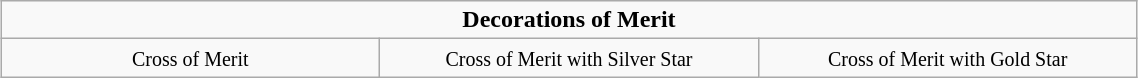<table class="wikitable" style="margin:1em auto; width:60%;">
<tr>
<td colspan="3" style="text-align:center;"><strong>Decorations of Merit</strong></td>
</tr>
<tr>
<td style="vertical-align:top; width:20%; text-align:center;"><small>Cross of Merit</small></td>
<td style="vertical-align:top; width:20%; text-align:center;"><small>Cross of Merit with Silver Star</small></td>
<td style="vertical-align:top; width:20%; text-align:center;"><small>Cross of Merit with Gold Star</small></td>
</tr>
</table>
